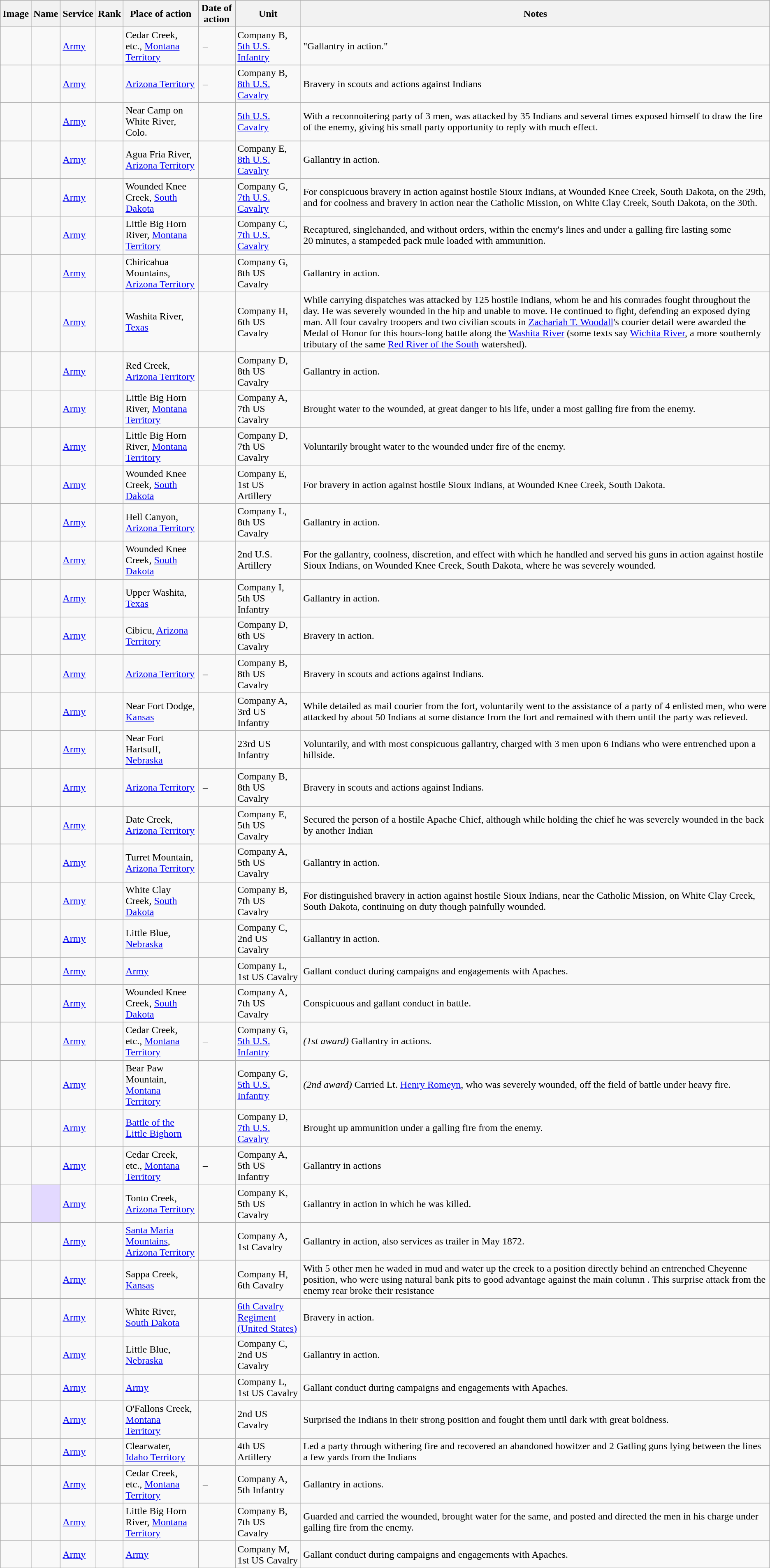<table class="wikitable sortable">
<tr>
<th class="unsortable">Image</th>
<th>Name</th>
<th>Service</th>
<th>Rank</th>
<th>Place of action</th>
<th>Date of action</th>
<th>Unit</th>
<th class="unsortable">Notes</th>
</tr>
<tr>
<td></td>
<td></td>
<td><a href='#'>Army</a></td>
<td></td>
<td>Cedar Creek, etc., <a href='#'>Montana Territory</a></td>
<td> – </td>
<td>Company B, <a href='#'>5th U.S. Infantry</a></td>
<td>"Gallantry in action."</td>
</tr>
<tr>
<td></td>
<td></td>
<td><a href='#'>Army</a></td>
<td></td>
<td><a href='#'>Arizona Territory</a></td>
<td> – </td>
<td>Company B, <a href='#'>8th U.S. Cavalry</a></td>
<td>Bravery in scouts and actions against Indians</td>
</tr>
<tr>
<td></td>
<td></td>
<td><a href='#'>Army</a></td>
<td></td>
<td>Near Camp on White River, Colo.</td>
<td></td>
<td><a href='#'>5th U.S. Cavalry</a></td>
<td>With a reconnoitering party of 3 men, was attacked by 35 Indians and several times exposed himself to draw the fire of the enemy, giving his small party opportunity to reply with much effect.</td>
</tr>
<tr>
<td></td>
<td></td>
<td><a href='#'>Army</a></td>
<td></td>
<td>Agua Fria River, <a href='#'>Arizona Territory</a></td>
<td></td>
<td>Company E, <a href='#'>8th U.S. Cavalry</a></td>
<td>Gallantry in action.</td>
</tr>
<tr>
<td></td>
<td></td>
<td><a href='#'>Army</a></td>
<td></td>
<td>Wounded Knee Creek, <a href='#'>South Dakota</a></td>
<td></td>
<td>Company G, <a href='#'>7th U.S. Cavalry</a></td>
<td>For conspicuous bravery in action against hostile Sioux Indians, at Wounded Knee Creek, South Dakota, on the 29th, and for coolness and bravery in action near the Catholic Mission, on White Clay Creek, South Dakota, on the 30th.</td>
</tr>
<tr>
<td></td>
<td></td>
<td><a href='#'>Army</a></td>
<td></td>
<td>Little Big Horn River, <a href='#'>Montana Territory</a></td>
<td></td>
<td>Company C, <a href='#'>7th U.S. Cavalry</a></td>
<td>Recaptured, singlehanded, and without orders, within the enemy's lines and under a galling fire lasting some 20 minutes, a stampeded pack mule loaded with ammunition.</td>
</tr>
<tr>
<td></td>
<td></td>
<td><a href='#'>Army</a></td>
<td></td>
<td>Chiricahua Mountains, <a href='#'>Arizona Territory</a></td>
<td></td>
<td>Company G, 8th US Cavalry</td>
<td>Gallantry in action.</td>
</tr>
<tr>
<td></td>
<td></td>
<td><a href='#'>Army</a></td>
<td></td>
<td>Washita River, <a href='#'>Texas</a></td>
<td></td>
<td>Company H, 6th US Cavalry</td>
<td>While carrying dispatches was attacked by 125 hostile Indians, whom he and his comrades fought throughout the day. He was severely wounded in the hip and unable to move. He continued to fight, defending an exposed dying man. All four cavalry troopers and two civilian scouts in <a href='#'>Zachariah T. Woodall</a>'s courier detail were awarded the Medal of Honor for this hours-long battle along the <a href='#'>Washita River</a> (some texts say <a href='#'>Wichita River</a>, a more southernly tributary of the same <a href='#'>Red River of the South</a> watershed).</td>
</tr>
<tr>
<td></td>
<td></td>
<td><a href='#'>Army</a></td>
<td></td>
<td>Red Creek, <a href='#'>Arizona Territory</a></td>
<td></td>
<td>Company D, 8th US Cavalry</td>
<td>Gallantry in action.</td>
</tr>
<tr>
<td></td>
<td></td>
<td><a href='#'>Army</a></td>
<td></td>
<td>Little Big Horn River, <a href='#'>Montana Territory</a></td>
<td></td>
<td>Company A, 7th US Cavalry</td>
<td>Brought water to the wounded, at great danger to his life, under a most galling fire from the enemy.</td>
</tr>
<tr>
<td></td>
<td></td>
<td><a href='#'>Army</a></td>
<td></td>
<td>Little Big Horn River, <a href='#'>Montana Territory</a></td>
<td></td>
<td>Company D, 7th US Cavalry</td>
<td>Voluntarily brought water to the wounded under fire of the enemy.</td>
</tr>
<tr>
<td></td>
<td></td>
<td><a href='#'>Army</a></td>
<td></td>
<td>Wounded Knee Creek, <a href='#'>South Dakota</a></td>
<td></td>
<td>Company E, 1st US Artillery</td>
<td>For bravery in action against hostile Sioux Indians, at Wounded Knee Creek, South Dakota.</td>
</tr>
<tr>
<td></td>
<td></td>
<td><a href='#'>Army</a></td>
<td></td>
<td>Hell Canyon, <a href='#'>Arizona Territory</a></td>
<td></td>
<td>Company L, 8th US Cavalry</td>
<td>Gallantry in action.</td>
</tr>
<tr>
<td></td>
<td></td>
<td><a href='#'>Army</a></td>
<td></td>
<td>Wounded Knee Creek, <a href='#'>South Dakota</a></td>
<td></td>
<td>2nd U.S. Artillery</td>
<td>For the gallantry, coolness, discretion, and effect with which he handled and served his guns in action against hostile Sioux Indians, on Wounded Knee Creek, South Dakota, where he was severely wounded.</td>
</tr>
<tr>
<td></td>
<td></td>
<td><a href='#'>Army</a></td>
<td></td>
<td>Upper Washita, <a href='#'>Texas</a></td>
<td></td>
<td>Company I, 5th US Infantry</td>
<td>Gallantry in action.</td>
</tr>
<tr>
<td></td>
<td></td>
<td><a href='#'>Army</a></td>
<td></td>
<td>Cibicu, <a href='#'>Arizona Territory</a></td>
<td></td>
<td>Company D, 6th US Cavalry</td>
<td>Bravery in action.</td>
</tr>
<tr>
<td></td>
<td></td>
<td><a href='#'>Army</a></td>
<td></td>
<td><a href='#'>Arizona Territory</a></td>
<td> – </td>
<td>Company B, 8th US Cavalry</td>
<td>Bravery in scouts and actions against Indians.</td>
</tr>
<tr>
<td></td>
<td></td>
<td><a href='#'>Army</a></td>
<td></td>
<td>Near Fort Dodge, <a href='#'>Kansas</a></td>
<td></td>
<td>Company A, 3rd US Infantry</td>
<td>While detailed as mail courier from the fort, voluntarily went to the assistance of a party of 4 enlisted men, who were attacked by about 50 Indians at some distance from the fort and remained with them until the party was relieved.</td>
</tr>
<tr>
<td></td>
<td></td>
<td><a href='#'>Army</a></td>
<td></td>
<td>Near Fort Hartsuff, <a href='#'>Nebraska</a></td>
<td></td>
<td>23rd US Infantry</td>
<td>Voluntarily, and with most conspicuous gallantry, charged with 3 men upon 6 Indians who were entrenched upon a hillside.</td>
</tr>
<tr>
<td></td>
<td></td>
<td><a href='#'>Army</a></td>
<td></td>
<td><a href='#'>Arizona Territory</a></td>
<td> – </td>
<td>Company B, 8th US Cavalry</td>
<td>Bravery in scouts and actions against Indians.</td>
</tr>
<tr>
<td></td>
<td></td>
<td><a href='#'>Army</a></td>
<td></td>
<td>Date Creek, <a href='#'>Arizona Territory</a></td>
<td></td>
<td>Company E, 5th US Cavalry</td>
<td>Secured the person of a hostile Apache Chief, although while holding the chief he was severely wounded in the back by another Indian</td>
</tr>
<tr>
<td></td>
<td></td>
<td><a href='#'>Army</a></td>
<td></td>
<td>Turret Mountain, <a href='#'>Arizona Territory</a></td>
<td></td>
<td>Company A, 5th US Cavalry</td>
<td>Gallantry in action.</td>
</tr>
<tr>
<td></td>
<td></td>
<td><a href='#'>Army</a></td>
<td></td>
<td>White Clay Creek, <a href='#'>South Dakota</a></td>
<td></td>
<td>Company B, 7th US Cavalry</td>
<td>For distinguished bravery in action against hostile Sioux Indians, near the Catholic Mission, on White Clay Creek, South Dakota, continuing on duty though painfully wounded.</td>
</tr>
<tr>
<td></td>
<td></td>
<td><a href='#'>Army</a></td>
<td></td>
<td>Little Blue, <a href='#'>Nebraska</a></td>
<td></td>
<td>Company C, 2nd US Cavalry</td>
<td>Gallantry in action.</td>
</tr>
<tr>
<td></td>
<td></td>
<td><a href='#'>Army</a></td>
<td></td>
<td><a href='#'>Army</a></td>
<td></td>
<td>Company L, 1st US Cavalry</td>
<td>Gallant conduct during campaigns and engagements with Apaches.</td>
</tr>
<tr>
<td></td>
<td></td>
<td><a href='#'>Army</a></td>
<td></td>
<td>Wounded Knee Creek, <a href='#'>South Dakota</a></td>
<td></td>
<td>Company A, 7th US Cavalry</td>
<td>Conspicuous and gallant conduct in battle.</td>
</tr>
<tr>
<td></td>
<td></td>
<td><a href='#'>Army</a></td>
<td></td>
<td>Cedar Creek, etc., <a href='#'>Montana Territory</a></td>
<td> – </td>
<td>Company G, <a href='#'>5th U.S. Infantry</a></td>
<td><em>(1st award)</em> Gallantry in actions.</td>
</tr>
<tr>
<td></td>
<td></td>
<td><a href='#'>Army</a></td>
<td></td>
<td>Bear Paw Mountain, <a href='#'>Montana Territory</a></td>
<td></td>
<td>Company G, <a href='#'>5th U.S. Infantry</a></td>
<td><em>(2nd award)</em> Carried Lt. <a href='#'>Henry Romeyn</a>, who was severely wounded, off the field of battle under heavy fire.</td>
</tr>
<tr>
<td></td>
<td></td>
<td><a href='#'>Army</a></td>
<td></td>
<td><a href='#'>Battle of the Little Bighorn</a></td>
<td></td>
<td>Company D, <a href='#'>7th U.S. Cavalry</a></td>
<td>Brought up ammunition under a galling fire from the enemy.</td>
</tr>
<tr>
<td></td>
<td></td>
<td><a href='#'>Army</a></td>
<td></td>
<td>Cedar Creek, etc., <a href='#'>Montana Territory</a></td>
<td> – </td>
<td>Company A, 5th US Infantry</td>
<td>Gallantry in actions</td>
</tr>
<tr>
<td></td>
<td style="background:#e3d9ff;"></td>
<td><a href='#'>Army</a></td>
<td></td>
<td>Tonto Creek, <a href='#'>Arizona Territory</a></td>
<td></td>
<td>Company K, 5th US Cavalry</td>
<td>Gallantry in action in which he was killed.</td>
</tr>
<tr>
<td></td>
<td></td>
<td><a href='#'>Army</a></td>
<td></td>
<td><a href='#'>Santa Maria Mountains</a>, <a href='#'>Arizona Territory</a></td>
<td></td>
<td>Company A, 1st Cavalry</td>
<td>Gallantry in action, also services as trailer in May 1872.</td>
</tr>
<tr>
<td></td>
<td></td>
<td><a href='#'>Army</a></td>
<td></td>
<td>Sappa Creek, <a href='#'>Kansas</a></td>
<td></td>
<td>Company H, 6th Cavalry</td>
<td>With 5 other men he waded in mud and water up the creek to a position directly behind an entrenched Cheyenne position, who were using natural bank pits to good advantage against the main column . This surprise attack from the enemy rear broke their resistance</td>
</tr>
<tr>
<td></td>
<td></td>
<td><a href='#'>Army</a></td>
<td></td>
<td>White River, <a href='#'>South Dakota</a></td>
<td></td>
<td><a href='#'>6th Cavalry Regiment (United States)</a></td>
<td>Bravery in action.</td>
</tr>
<tr>
<td></td>
<td></td>
<td><a href='#'>Army</a></td>
<td></td>
<td>Little Blue, <a href='#'>Nebraska</a></td>
<td></td>
<td>Company C, 2nd US Cavalry</td>
<td>Gallantry in action.</td>
</tr>
<tr>
<td></td>
<td></td>
<td><a href='#'>Army</a></td>
<td></td>
<td><a href='#'>Army</a></td>
<td></td>
<td>Company L, 1st US Cavalry</td>
<td>Gallant conduct during campaigns and engagements with Apaches.</td>
</tr>
<tr>
<td></td>
<td></td>
<td><a href='#'>Army</a></td>
<td></td>
<td>O'Fallons Creek, <a href='#'>Montana Territory</a></td>
<td></td>
<td>2nd US Cavalry</td>
<td>Surprised the Indians in their strong position and fought them until dark with great boldness.</td>
</tr>
<tr>
<td></td>
<td></td>
<td><a href='#'>Army</a></td>
<td></td>
<td>Clearwater, <a href='#'>Idaho Territory</a></td>
<td></td>
<td>4th US Artillery</td>
<td>Led a party through withering fire and recovered an abandoned howitzer and 2 Gatling guns lying between the lines a few yards from the Indians</td>
</tr>
<tr>
<td></td>
<td></td>
<td><a href='#'>Army</a></td>
<td></td>
<td>Cedar Creek, etc., <a href='#'>Montana Territory</a></td>
<td> – </td>
<td>Company A, 5th Infantry</td>
<td>Gallantry in actions.</td>
</tr>
<tr>
<td></td>
<td></td>
<td><a href='#'>Army</a></td>
<td></td>
<td>Little Big Horn River, <a href='#'>Montana Territory</a></td>
<td></td>
<td>Company B, 7th US Cavalry</td>
<td>Guarded and carried the wounded, brought water for the same, and posted and directed the men in his charge under galling fire from the enemy.</td>
</tr>
<tr>
<td></td>
<td></td>
<td><a href='#'>Army</a></td>
<td></td>
<td><a href='#'>Army</a></td>
<td></td>
<td>Company M, 1st US Cavalry</td>
<td>Gallant conduct during campaigns and engagements with Apaches.</td>
</tr>
</table>
